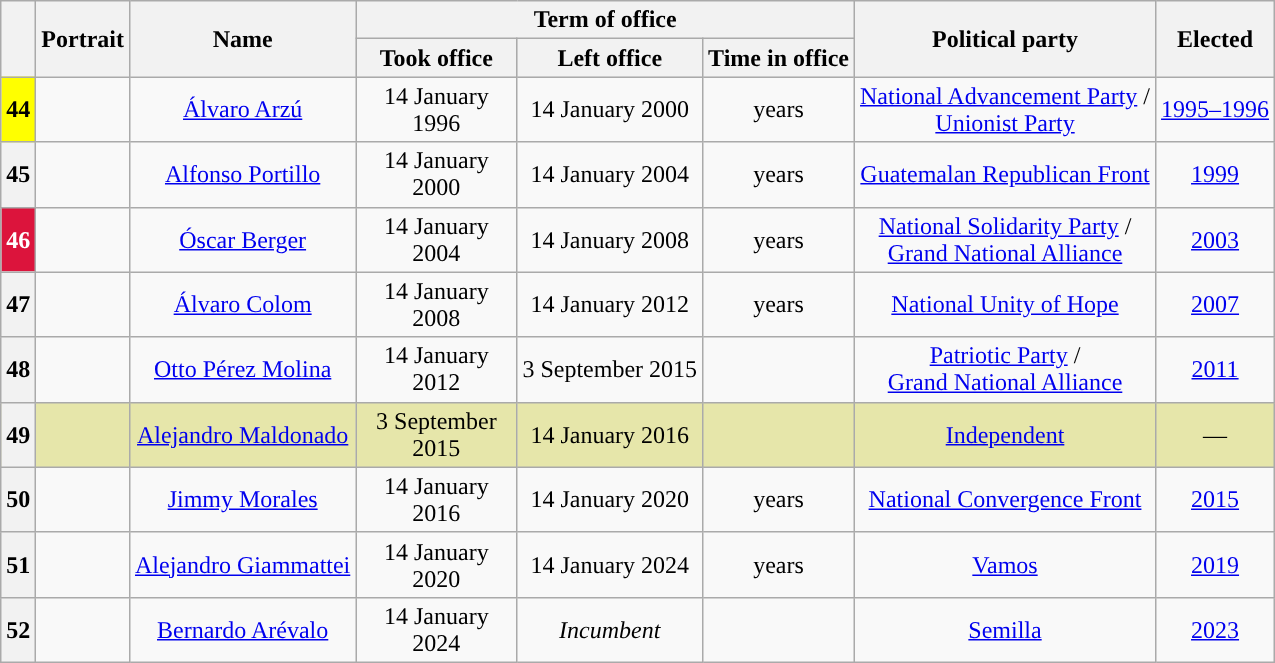<table class="wikitable" style="text-align:center">
<tr>
<th rowspan="2"></th>
<th rowspan="2">Portrait</th>
<th rowspan="2">Name<br></th>
<th colspan="3">Term of office</th>
<th rowspan="2">Political party</th>
<th rowspan="2">Elected</th>
</tr>
<tr style="background:#cccccc">
<th width="100">Took office</th>
<th>Left office</th>
<th>Time in office</th>
</tr>
<tr>
<th style="background:Yellow; color:black">44</th>
<td></td>
<td><a href='#'>Álvaro Arzú</a><br></td>
<td>14 January 1996</td>
<td>14 January 2000</td>
<td> years</td>
<td><a href='#'>National Advancement Party</a> /<br><a href='#'>Unionist Party</a></td>
<td><a href='#'>1995–1996</a></td>
</tr>
<tr>
<th style="background:">45</th>
<td></td>
<td><a href='#'>Alfonso Portillo</a><br></td>
<td>14 January 2000</td>
<td>14 January 2004</td>
<td> years</td>
<td><a href='#'>Guatemalan Republican Front</a></td>
<td><a href='#'>1999</a></td>
</tr>
<tr>
<th style="background:Crimson; color:white">46</th>
<td></td>
<td><a href='#'>Óscar Berger</a><br></td>
<td>14 January 2004</td>
<td>14 January 2008</td>
<td> years</td>
<td><a href='#'>National Solidarity Party</a> /<br><a href='#'>Grand National Alliance</a></td>
<td><a href='#'>2003</a></td>
</tr>
<tr>
<th style="background:">47</th>
<td></td>
<td><a href='#'>Álvaro Colom</a><br></td>
<td>14 January 2008</td>
<td>14 January 2012</td>
<td> years</td>
<td><a href='#'>National Unity of Hope</a></td>
<td><a href='#'>2007</a></td>
</tr>
<tr>
<th style="background:">48</th>
<td></td>
<td><a href='#'>Otto Pérez Molina</a><br></td>
<td>14 January 2012</td>
<td>3 September 2015<br></td>
<td></td>
<td><a href='#'>Patriotic Party</a> /<br><a href='#'>Grand National Alliance</a></td>
<td><a href='#'>2011</a></td>
</tr>
<tr style="background:#E6E6AA">
<th style="background:">49</th>
<td></td>
<td><a href='#'>Alejandro Maldonado</a><br></td>
<td>3 September 2015</td>
<td>14 January 2016</td>
<td></td>
<td><a href='#'>Independent</a></td>
<td>—</td>
</tr>
<tr>
<th style="background:">50</th>
<td></td>
<td><a href='#'>Jimmy Morales</a><br></td>
<td>14 January 2016</td>
<td>14 January 2020</td>
<td> years</td>
<td><a href='#'>National Convergence Front</a></td>
<td><a href='#'>2015</a></td>
</tr>
<tr>
<th style="background:">51</th>
<td></td>
<td><a href='#'>Alejandro Giammattei</a><br></td>
<td>14 January 2020</td>
<td>14 January 2024</td>
<td> years</td>
<td><a href='#'>Vamos</a></td>
<td><a href='#'>2019</a></td>
</tr>
<tr>
<th style="background:">52</th>
<td></td>
<td><a href='#'>Bernardo Arévalo</a><br></td>
<td>14 January 2024</td>
<td><em>Incumbent</em></td>
<td></td>
<td><a href='#'>Semilla</a></td>
<td><a href='#'>2023</a></td>
</tr>
</table>
